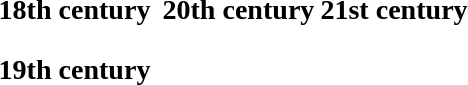<table>
<tr>
<td valign=top><br><h3>18th century</h3><h3>19th century</h3></td>
<td valign=top><br></td>
<td valign=top><br><h3>20th century</h3></td>
<td valign=top><br><h3>21st century</h3></td>
</tr>
</table>
